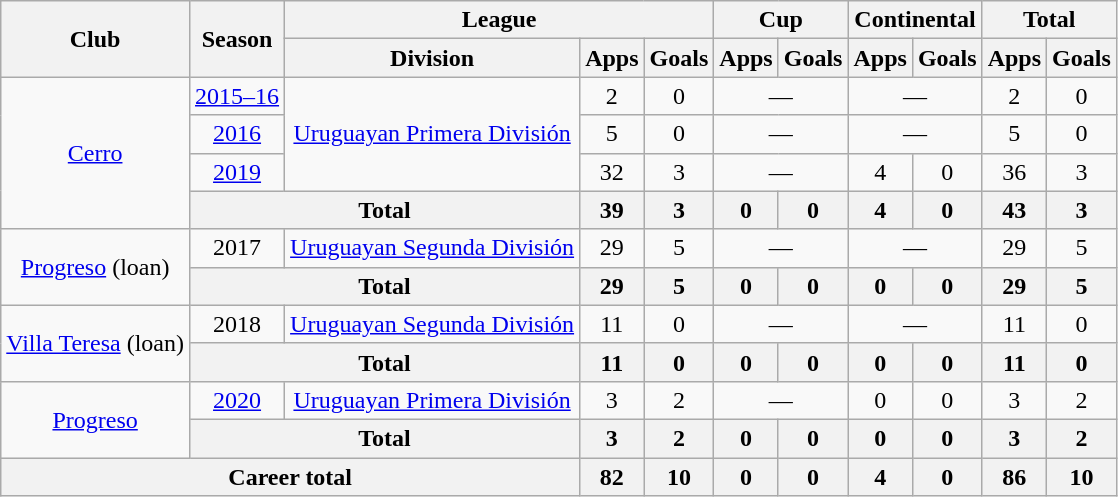<table class="wikitable" Style="text-align: center">
<tr>
<th rowspan="2">Club</th>
<th rowspan="2">Season</th>
<th colspan="3">League</th>
<th colspan="2">Cup</th>
<th colspan="2">Continental</th>
<th colspan="2">Total</th>
</tr>
<tr>
<th>Division</th>
<th>Apps</th>
<th>Goals</th>
<th>Apps</th>
<th>Goals</th>
<th>Apps</th>
<th>Goals</th>
<th>Apps</th>
<th>Goals</th>
</tr>
<tr>
<td rowspan="4"><a href='#'>Cerro</a></td>
<td><a href='#'>2015–16</a></td>
<td rowspan="3"><a href='#'>Uruguayan Primera División</a></td>
<td>2</td>
<td>0</td>
<td colspan="2">—</td>
<td colspan="2">—</td>
<td>2</td>
<td>0</td>
</tr>
<tr>
<td><a href='#'>2016</a></td>
<td>5</td>
<td>0</td>
<td colspan="2">—</td>
<td colspan="2">—</td>
<td>5</td>
<td>0</td>
</tr>
<tr>
<td><a href='#'>2019</a></td>
<td>32</td>
<td>3</td>
<td colspan="2">—</td>
<td>4</td>
<td>0</td>
<td>36</td>
<td>3</td>
</tr>
<tr>
<th colspan="2">Total</th>
<th>39</th>
<th>3</th>
<th>0</th>
<th>0</th>
<th>4</th>
<th>0</th>
<th>43</th>
<th>3</th>
</tr>
<tr>
<td rowspan="2"><a href='#'>Progreso</a> (loan)</td>
<td>2017</td>
<td rowspan="1"><a href='#'>Uruguayan Segunda División</a></td>
<td>29</td>
<td>5</td>
<td colspan="2">—</td>
<td colspan="2">—</td>
<td>29</td>
<td>5</td>
</tr>
<tr>
<th colspan="2">Total</th>
<th>29</th>
<th>5</th>
<th>0</th>
<th>0</th>
<th>0</th>
<th>0</th>
<th>29</th>
<th>5</th>
</tr>
<tr>
<td rowspan="2"><a href='#'>Villa Teresa</a> (loan)</td>
<td>2018</td>
<td rowspan="1"><a href='#'>Uruguayan Segunda División</a></td>
<td>11</td>
<td>0</td>
<td colspan="2">—</td>
<td colspan="2">—</td>
<td>11</td>
<td>0</td>
</tr>
<tr>
<th colspan="2">Total</th>
<th>11</th>
<th>0</th>
<th>0</th>
<th>0</th>
<th>0</th>
<th>0</th>
<th>11</th>
<th>0</th>
</tr>
<tr>
<td rowspan="2"><a href='#'>Progreso</a></td>
<td><a href='#'>2020</a></td>
<td rowspan="1"><a href='#'>Uruguayan Primera División</a></td>
<td>3</td>
<td>2</td>
<td colspan="2">—</td>
<td>0</td>
<td>0</td>
<td>3</td>
<td>2</td>
</tr>
<tr>
<th colspan="2">Total</th>
<th>3</th>
<th>2</th>
<th>0</th>
<th>0</th>
<th>0</th>
<th>0</th>
<th>3</th>
<th>2</th>
</tr>
<tr>
<th colspan="3">Career total</th>
<th>82</th>
<th>10</th>
<th>0</th>
<th>0</th>
<th>4</th>
<th>0</th>
<th>86</th>
<th>10</th>
</tr>
</table>
